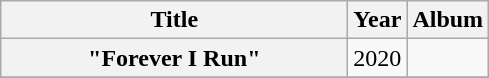<table class="wikitable plainrowheaders" style="text-align:center;">
<tr>
<th scope="col" style="width:14em;">Title</th>
<th scope="col">Year</th>
<th scope="col">Album</th>
</tr>
<tr>
<th scope="row">"Forever I Run"</th>
<td>2020</td>
<td></td>
</tr>
<tr>
</tr>
</table>
